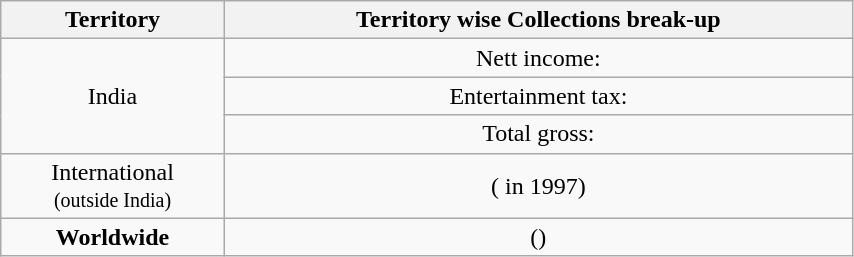<table class="wikitable"  style="float:centre; width:45%; text-align:center;">
<tr>
<th>Territory</th>
<th>Territory wise Collections break-up</th>
</tr>
<tr>
<td rowspan="3">India</td>
<td>Nett income:<br></td>
</tr>
<tr>
<td>Entertainment tax:<br></td>
</tr>
<tr>
<td>Total gross:<br></td>
</tr>
<tr>
<td rowspan="1">International<br> <small>(outside India)</small></td>
<td> ( in 1997)</td>
</tr>
<tr>
<td><strong>Worldwide</strong></td>
<td> ()</td>
</tr>
</table>
